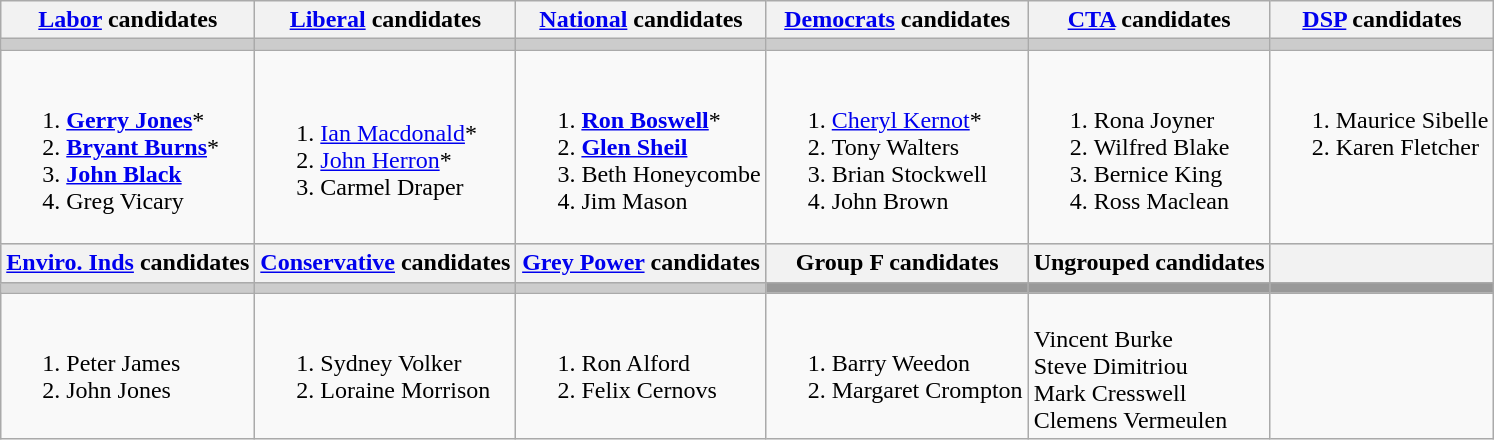<table class="wikitable">
<tr>
<th><a href='#'>Labor</a> candidates</th>
<th><a href='#'>Liberal</a> candidates</th>
<th><a href='#'>National</a> candidates</th>
<th><a href='#'>Democrats</a> candidates</th>
<th><a href='#'>CTA</a> candidates</th>
<th><a href='#'>DSP</a> candidates</th>
</tr>
<tr bgcolor="#cccccc">
<td></td>
<td></td>
<td></td>
<td></td>
<td></td>
<td></td>
</tr>
<tr>
<td><br><ol><li><strong><a href='#'>Gerry Jones</a></strong>*</li><li><strong><a href='#'>Bryant Burns</a></strong>*</li><li><strong><a href='#'>John Black</a></strong></li><li>Greg Vicary</li></ol></td>
<td><br><ol><li><a href='#'>Ian Macdonald</a>*</li><li><a href='#'>John Herron</a>*</li><li>Carmel Draper</li></ol></td>
<td><br><ol><li><strong><a href='#'>Ron Boswell</a></strong>*</li><li><strong><a href='#'>Glen Sheil</a></strong></li><li>Beth Honeycombe</li><li>Jim Mason</li></ol></td>
<td><br><ol><li><a href='#'>Cheryl Kernot</a>*</li><li>Tony Walters</li><li>Brian Stockwell</li><li>John Brown</li></ol></td>
<td valign=top><br><ol><li>Rona Joyner</li><li>Wilfred Blake</li><li>Bernice King</li><li>Ross Maclean</li></ol></td>
<td valign=top><br><ol><li>Maurice Sibelle</li><li>Karen Fletcher</li></ol></td>
</tr>
<tr bgcolor="#cccccc">
<th><a href='#'>Enviro. Inds</a> candidates</th>
<th><a href='#'>Conservative</a> candidates</th>
<th><a href='#'>Grey Power</a> candidates</th>
<th>Group F candidates</th>
<th>Ungrouped candidates</th>
<th></th>
</tr>
<tr bgcolor="#cccccc">
<td></td>
<td></td>
<td></td>
<td bgcolor="#999999"></td>
<td bgcolor="#999999"></td>
<td bgcolor="#999999"></td>
</tr>
<tr>
<td valign=top><br><ol><li>Peter James</li><li>John Jones</li></ol></td>
<td valign=top><br><ol><li>Sydney Volker</li><li>Loraine Morrison</li></ol></td>
<td valign=top><br><ol><li>Ron Alford</li><li>Felix Cernovs</li></ol></td>
<td valign=top><br><ol><li>Barry Weedon</li><li>Margaret Crompton</li></ol></td>
<td valign=top><br>Vincent Burke<br>
Steve Dimitriou<br>
Mark Cresswell<br>
Clemens Vermeulen</td>
<td valign=top></td>
</tr>
</table>
